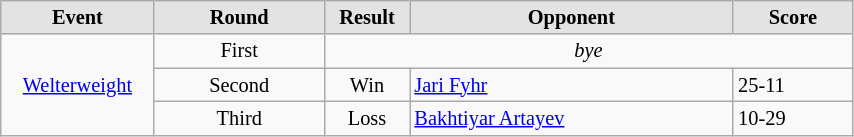<table style='font-size: 85%; text-align: left;' class='wikitable' width='45%'>
<tr>
<th style='border-style: none none solid solid; background: #e3e3e3; width: 18%'><strong>Event</strong></th>
<th style='border-style: none none solid solid; background: #e3e3e3; width: 20%'><strong>Round</strong></th>
<th style='border-style: none none solid solid; background: #e3e3e3; width: 10%'><strong>Result</strong></th>
<th style='border-style: none none solid solid; background: #e3e3e3; width: 38%'><strong>Opponent</strong></th>
<th style='border-style: none none solid solid; background: #e3e3e3; width: 14%'><strong>Score</strong></th>
</tr>
<tr align=center>
<td rowspan="3" style="text-align:center;"><a href='#'>Welterweight</a></td>
<td align='center'>First</td>
<td colspan="3" style="text-align:center;"><em>bye</em></td>
</tr>
<tr align=center>
<td align='center'>Second</td>
<td>Win</td>
<td align='left'> <a href='#'>Jari Fyhr</a></td>
<td align='left'>25-11</td>
</tr>
<tr align=center>
<td align='center'>Third</td>
<td>Loss</td>
<td align='left'> <a href='#'>Bakhtiyar Artayev</a></td>
<td align='left'>10-29</td>
</tr>
</table>
